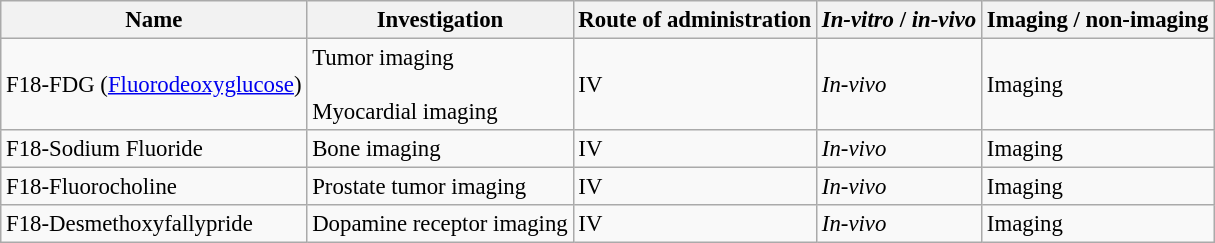<table class="wikitable" style="font-size:95%">
<tr>
<th>Name</th>
<th>Investigation</th>
<th>Route of administration</th>
<th><em>In-vitro</em> / <em>in-vivo</em></th>
<th>Imaging / non-imaging</th>
</tr>
<tr>
<td>F18-FDG (<a href='#'>Fluorodeoxyglucose</a>)</td>
<td>Tumor imaging<br><br>Myocardial imaging</td>
<td>IV</td>
<td><em>In-vivo</em></td>
<td>Imaging</td>
</tr>
<tr>
<td>F18-Sodium Fluoride</td>
<td>Bone imaging</td>
<td>IV</td>
<td><em>In-vivo</em></td>
<td>Imaging</td>
</tr>
<tr>
<td>F18-Fluorocholine</td>
<td>Prostate tumor imaging</td>
<td>IV</td>
<td><em>In-vivo</em></td>
<td>Imaging</td>
</tr>
<tr>
<td>F18-Desmethoxyfallypride</td>
<td>Dopamine receptor imaging</td>
<td>IV</td>
<td><em>In-vivo</em></td>
<td>Imaging</td>
</tr>
</table>
